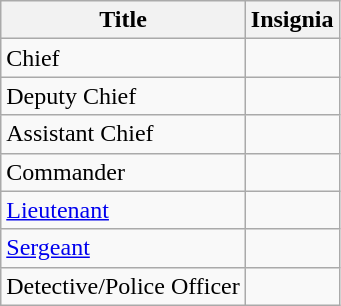<table class="wikitable">
<tr>
<th>Title</th>
<th>Insignia</th>
</tr>
<tr>
<td>Chief</td>
<td></td>
</tr>
<tr>
<td>Deputy Chief</td>
<td></td>
</tr>
<tr>
<td>Assistant Chief</td>
<td></td>
</tr>
<tr>
<td>Commander</td>
<td></td>
</tr>
<tr>
<td><a href='#'>Lieutenant</a></td>
<td></td>
</tr>
<tr>
<td><a href='#'>Sergeant</a></td>
<td></td>
</tr>
<tr>
<td>Detective/Police Officer</td>
<td></td>
</tr>
</table>
